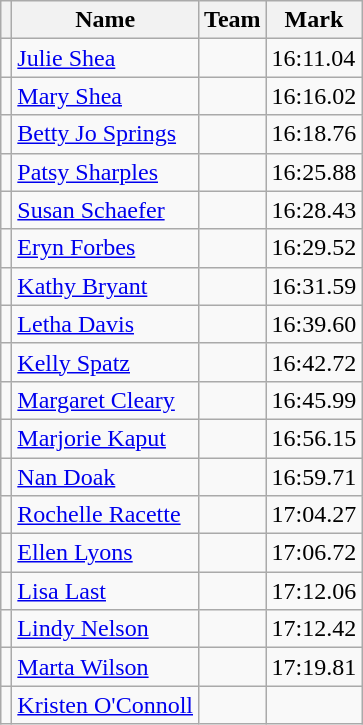<table class=wikitable>
<tr>
<th></th>
<th>Name</th>
<th>Team</th>
<th>Mark</th>
</tr>
<tr>
<td></td>
<td><a href='#'>Julie Shea</a></td>
<td></td>
<td>16:11.04</td>
</tr>
<tr>
<td></td>
<td><a href='#'>Mary Shea</a></td>
<td></td>
<td>16:16.02</td>
</tr>
<tr>
<td></td>
<td><a href='#'>Betty Jo Springs</a></td>
<td></td>
<td>16:18.76</td>
</tr>
<tr>
<td></td>
<td><a href='#'>Patsy Sharples</a></td>
<td></td>
<td>16:25.88</td>
</tr>
<tr>
<td></td>
<td><a href='#'>Susan Schaefer</a></td>
<td></td>
<td>16:28.43</td>
</tr>
<tr>
<td></td>
<td><a href='#'>Eryn Forbes</a></td>
<td></td>
<td>16:29.52</td>
</tr>
<tr>
<td></td>
<td><a href='#'>Kathy Bryant</a></td>
<td></td>
<td>16:31.59</td>
</tr>
<tr>
<td></td>
<td><a href='#'>Letha Davis</a></td>
<td></td>
<td>16:39.60</td>
</tr>
<tr>
<td></td>
<td><a href='#'>Kelly Spatz</a></td>
<td></td>
<td>16:42.72</td>
</tr>
<tr>
<td></td>
<td><a href='#'>Margaret Cleary</a></td>
<td></td>
<td>16:45.99</td>
</tr>
<tr>
<td></td>
<td><a href='#'>Marjorie Kaput</a></td>
<td></td>
<td>16:56.15</td>
</tr>
<tr>
<td></td>
<td><a href='#'>Nan Doak</a></td>
<td></td>
<td>16:59.71</td>
</tr>
<tr>
<td></td>
<td><a href='#'>Rochelle Racette</a></td>
<td></td>
<td>17:04.27</td>
</tr>
<tr>
<td></td>
<td><a href='#'>Ellen Lyons</a></td>
<td></td>
<td>17:06.72</td>
</tr>
<tr>
<td></td>
<td><a href='#'>Lisa Last</a></td>
<td></td>
<td>17:12.06</td>
</tr>
<tr>
<td></td>
<td><a href='#'>Lindy Nelson</a></td>
<td></td>
<td>17:12.42</td>
</tr>
<tr>
<td></td>
<td><a href='#'>Marta Wilson</a></td>
<td></td>
<td>17:19.81</td>
</tr>
<tr>
<td></td>
<td><a href='#'>Kristen O'Connoll</a></td>
<td></td>
<td></td>
</tr>
</table>
